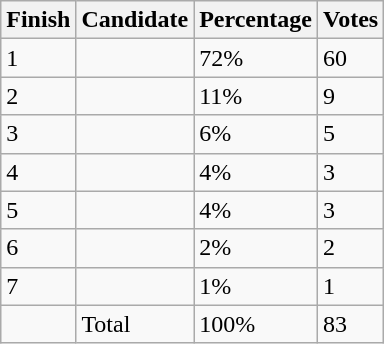<table class="wikitable sortable">
<tr>
<th>Finish</th>
<th>Candidate</th>
<th>Percentage</th>
<th>Votes</th>
</tr>
<tr>
<td>1</td>
<td></td>
<td>72%</td>
<td>60</td>
</tr>
<tr>
<td>2</td>
<td></td>
<td>11%</td>
<td>9</td>
</tr>
<tr>
<td>3</td>
<td></td>
<td>6%</td>
<td>5</td>
</tr>
<tr>
<td>4</td>
<td></td>
<td>4%</td>
<td>3</td>
</tr>
<tr>
<td>5</td>
<td></td>
<td>4%</td>
<td>3</td>
</tr>
<tr>
<td>6</td>
<td></td>
<td>2%</td>
<td>2</td>
</tr>
<tr>
<td>7</td>
<td></td>
<td>1%</td>
<td>1</td>
</tr>
<tr>
<td></td>
<td>Total</td>
<td>100%</td>
<td>83</td>
</tr>
</table>
